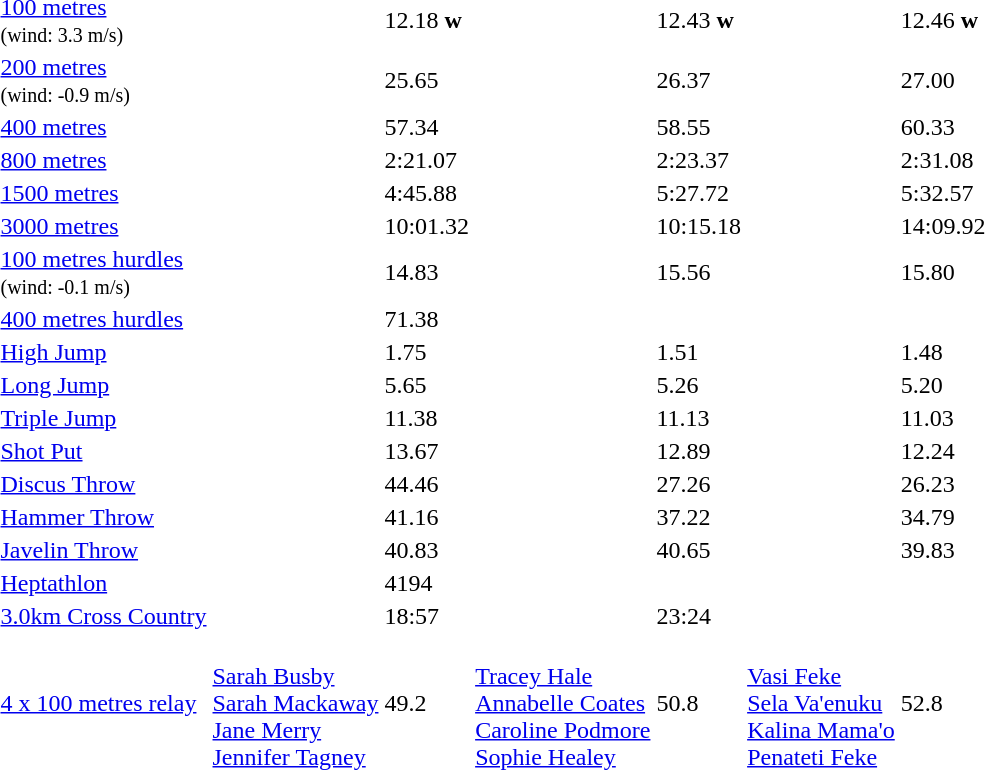<table>
<tr>
<td><a href='#'>100 metres</a> <br> <small>(wind: 3.3 m/s)</small></td>
<td></td>
<td>12.18 <strong>w</strong></td>
<td></td>
<td>12.43 <strong>w</strong></td>
<td></td>
<td>12.46 <strong>w</strong></td>
</tr>
<tr>
<td><a href='#'>200 metres</a> <br> <small>(wind: -0.9 m/s)</small></td>
<td></td>
<td>25.65</td>
<td></td>
<td>26.37</td>
<td></td>
<td>27.00</td>
</tr>
<tr>
<td><a href='#'>400 metres</a></td>
<td></td>
<td>57.34</td>
<td></td>
<td>58.55</td>
<td></td>
<td>60.33</td>
</tr>
<tr>
<td><a href='#'>800 metres</a></td>
<td></td>
<td>2:21.07</td>
<td></td>
<td>2:23.37</td>
<td></td>
<td>2:31.08</td>
</tr>
<tr>
<td><a href='#'>1500 metres</a></td>
<td></td>
<td>4:45.88</td>
<td></td>
<td>5:27.72</td>
<td></td>
<td>5:32.57</td>
</tr>
<tr>
<td><a href='#'>3000 metres</a></td>
<td></td>
<td>10:01.32</td>
<td></td>
<td>10:15.18</td>
<td></td>
<td>14:09.92</td>
</tr>
<tr>
<td><a href='#'>100 metres hurdles</a> <br> <small>(wind: -0.1 m/s)</small></td>
<td></td>
<td>14.83</td>
<td></td>
<td>15.56</td>
<td></td>
<td>15.80</td>
</tr>
<tr>
<td><a href='#'>400 metres hurdles</a></td>
<td></td>
<td>71.38</td>
<td></td>
<td></td>
<td></td>
<td></td>
</tr>
<tr>
<td><a href='#'>High Jump</a></td>
<td></td>
<td>1.75</td>
<td></td>
<td>1.51</td>
<td> <br> </td>
<td>1.48</td>
</tr>
<tr>
<td><a href='#'>Long Jump</a></td>
<td></td>
<td>5.65</td>
<td></td>
<td>5.26</td>
<td></td>
<td>5.20</td>
</tr>
<tr>
<td><a href='#'>Triple Jump</a></td>
<td></td>
<td>11.38</td>
<td></td>
<td>11.13</td>
<td></td>
<td>11.03</td>
</tr>
<tr>
<td><a href='#'>Shot Put</a></td>
<td></td>
<td>13.67</td>
<td></td>
<td>12.89</td>
<td></td>
<td>12.24</td>
</tr>
<tr>
<td><a href='#'>Discus Throw</a></td>
<td></td>
<td>44.46</td>
<td></td>
<td>27.26</td>
<td></td>
<td>26.23</td>
</tr>
<tr>
<td><a href='#'>Hammer Throw</a></td>
<td></td>
<td>41.16</td>
<td></td>
<td>37.22</td>
<td></td>
<td>34.79</td>
</tr>
<tr>
<td><a href='#'>Javelin Throw</a></td>
<td></td>
<td>40.83</td>
<td></td>
<td>40.65</td>
<td></td>
<td>39.83</td>
</tr>
<tr>
<td><a href='#'>Heptathlon</a></td>
<td></td>
<td>4194</td>
<td></td>
<td></td>
<td></td>
<td></td>
</tr>
<tr>
<td><a href='#'>3.0km Cross Country</a></td>
<td></td>
<td>18:57</td>
<td></td>
<td>23:24</td>
<td></td>
<td></td>
</tr>
<tr>
<td><a href='#'>4 x 100 metres relay</a></td>
<td> <br> <a href='#'>Sarah Busby</a> <br> <a href='#'>Sarah Mackaway</a> <br> <a href='#'>Jane Merry</a> <br> <a href='#'>Jennifer Tagney</a></td>
<td>49.2</td>
<td> <br> <a href='#'>Tracey Hale</a> <br> <a href='#'>Annabelle Coates</a> <br> <a href='#'>Caroline Podmore</a> <br> <a href='#'>Sophie Healey</a></td>
<td>50.8</td>
<td> <br> <a href='#'>Vasi Feke</a> <br> <a href='#'>Sela Va'enuku</a> <br> <a href='#'>Kalina Mama'o</a> <br> <a href='#'>Penateti Feke</a></td>
<td>52.8</td>
</tr>
</table>
